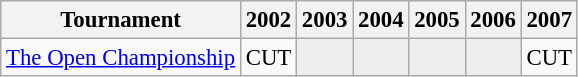<table class="wikitable" style="font-size:95%;text-align:center;">
<tr>
<th>Tournament</th>
<th>2002</th>
<th>2003</th>
<th>2004</th>
<th>2005</th>
<th>2006</th>
<th>2007</th>
</tr>
<tr>
<td><a href='#'>The Open Championship</a></td>
<td>CUT</td>
<td style="background:#eeeeee;"></td>
<td style="background:#eeeeee;"></td>
<td style="background:#eeeeee;"></td>
<td style="background:#eeeeee;"></td>
<td>CUT</td>
</tr>
</table>
